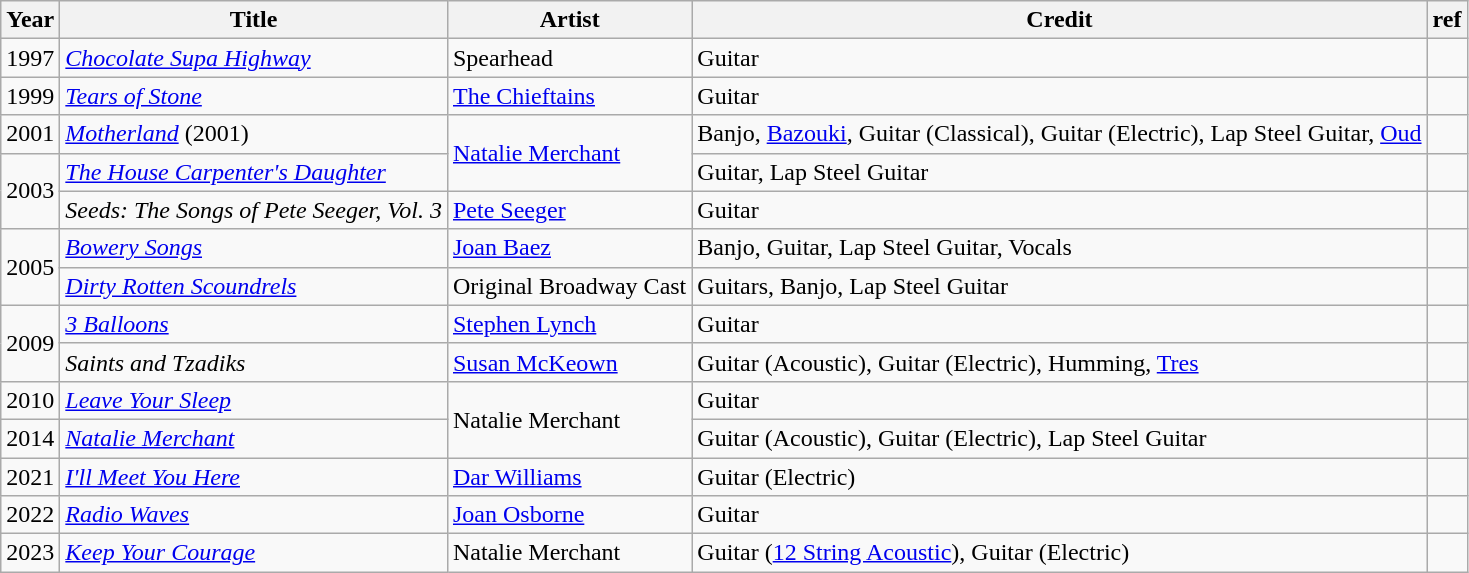<table class="wikitable">
<tr>
<th>Year</th>
<th>Title</th>
<th>Artist</th>
<th>Credit</th>
<th>ref</th>
</tr>
<tr>
<td>1997</td>
<td><em><a href='#'>Chocolate Supa Highway</a></em></td>
<td>Spearhead</td>
<td>Guitar</td>
<td></td>
</tr>
<tr>
<td>1999</td>
<td><em><a href='#'>Tears of Stone</a></em></td>
<td><a href='#'>The Chieftains</a></td>
<td>Guitar</td>
<td></td>
</tr>
<tr>
<td>2001</td>
<td><em><a href='#'>Motherland</a></em> (2001)</td>
<td rowspan="2"><a href='#'>Natalie Merchant</a></td>
<td>Banjo, <a href='#'>Bazouki</a>, Guitar (Classical), Guitar (Electric), Lap Steel Guitar, <a href='#'>Oud</a></td>
<td></td>
</tr>
<tr>
<td rowspan="2">2003</td>
<td><em><a href='#'>The House Carpenter's Daughter</a></em></td>
<td>Guitar, Lap Steel Guitar</td>
<td></td>
</tr>
<tr>
<td><em>Seeds: The Songs of Pete Seeger, Vol. 3</em></td>
<td><a href='#'>Pete Seeger</a></td>
<td>Guitar</td>
<td></td>
</tr>
<tr>
<td rowspan="2">2005</td>
<td><em><a href='#'>Bowery Songs</a></em></td>
<td><a href='#'>Joan Baez</a></td>
<td>Banjo, Guitar, Lap Steel Guitar, Vocals</td>
<td></td>
</tr>
<tr>
<td><em><a href='#'>Dirty Rotten Scoundrels</a></em></td>
<td>Original Broadway Cast</td>
<td>Guitars, Banjo, Lap Steel Guitar</td>
<td></td>
</tr>
<tr>
<td rowspan="2">2009</td>
<td><em><a href='#'>3 Balloons</a></em></td>
<td><a href='#'>Stephen Lynch</a></td>
<td>Guitar</td>
<td></td>
</tr>
<tr>
<td><em>Saints and Tzadiks</em></td>
<td><a href='#'>Susan McKeown</a></td>
<td>Guitar (Acoustic), Guitar (Electric), Humming, <a href='#'>Tres</a></td>
<td></td>
</tr>
<tr>
<td>2010</td>
<td><em><a href='#'>Leave Your Sleep</a></em></td>
<td rowspan="2">Natalie Merchant</td>
<td>Guitar</td>
<td></td>
</tr>
<tr>
<td>2014</td>
<td><em><a href='#'>Natalie Merchant</a></em></td>
<td>Guitar (Acoustic), Guitar (Electric), Lap Steel Guitar</td>
<td></td>
</tr>
<tr>
<td>2021</td>
<td><em><a href='#'>I'll Meet You Here</a></em></td>
<td><a href='#'>Dar Williams</a></td>
<td>Guitar (Electric)</td>
<td></td>
</tr>
<tr>
<td>2022</td>
<td><a href='#'><em>Radio Waves</em></a></td>
<td><a href='#'>Joan Osborne</a></td>
<td>Guitar</td>
<td></td>
</tr>
<tr>
<td>2023</td>
<td><em><a href='#'>Keep Your Courage</a></em></td>
<td>Natalie Merchant</td>
<td>Guitar (<a href='#'>12 String Acoustic</a>), Guitar (Electric)</td>
<td></td>
</tr>
</table>
